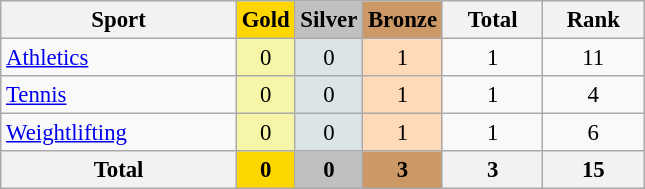<table class="wikitable sortable" style="text-align:center; font-size:95%">
<tr>
<th width=150>Sport</th>
<th style="background-color:gold; width=60;"><strong>Gold</strong></th>
<th style="background-color:silver; width=60;"><strong>Silver</strong></th>
<th style="background-color:#cc9966; width=60;"><strong>Bronze</strong></th>
<th width=60>Total</th>
<th width=60>Rank</th>
</tr>
<tr>
<td align=left> <a href='#'>Athletics</a></td>
<td bgcolor=#f7f6a8>0</td>
<td bgcolor=#dce5e5>0</td>
<td bgcolor=#ffdab9>1</td>
<td>1</td>
<td>11</td>
</tr>
<tr>
<td align=left> <a href='#'>Tennis</a></td>
<td bgcolor=#f7f6a8>0</td>
<td bgcolor=#dce5e5>0</td>
<td bgcolor=#ffdab9>1</td>
<td>1</td>
<td>4</td>
</tr>
<tr>
<td align=left> <a href='#'>Weightlifting</a></td>
<td bgcolor=#f7f6a8>0</td>
<td bgcolor=#dce5e5>0</td>
<td bgcolor=#ffdab9>1</td>
<td>1</td>
<td>6</td>
</tr>
<tr>
<th>Total</th>
<th style="background-color:gold; width=60;">0</th>
<th style="background-color:silver; width=60;">0</th>
<th style="background-color:#cc9966; width=60;">3</th>
<th>3</th>
<th>15</th>
</tr>
</table>
